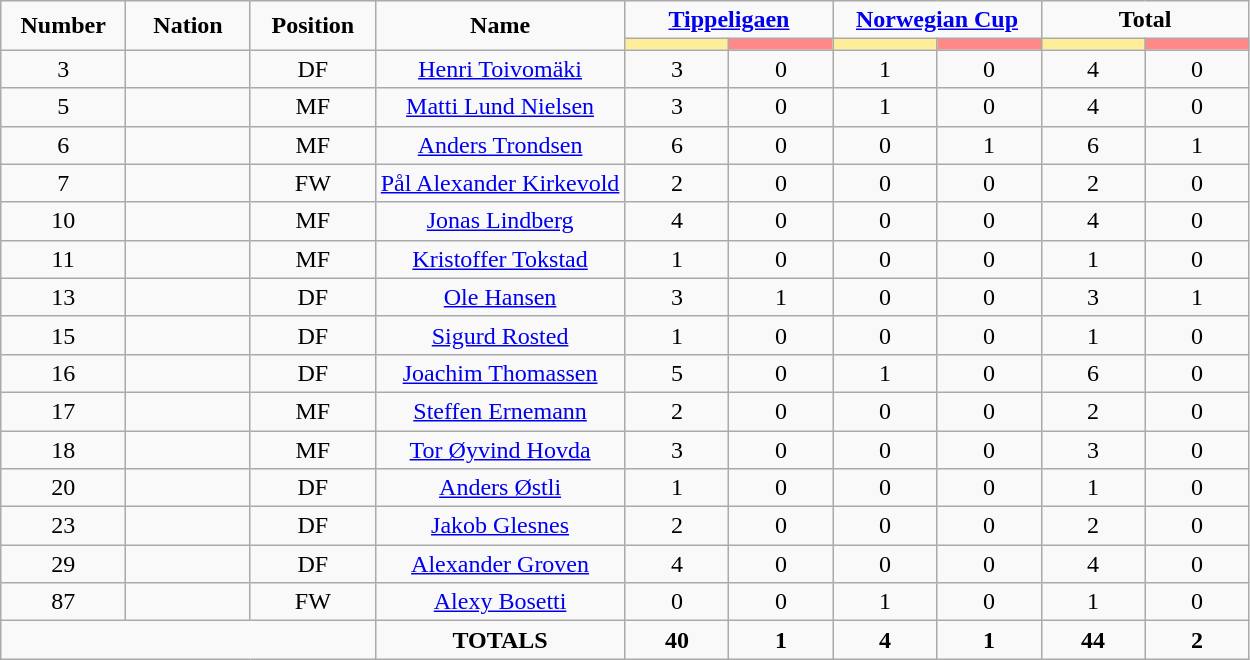<table class="wikitable" style="font-size: 100%; text-align: center;">
<tr>
<td rowspan="2" width="10%" align="center"><strong>Number</strong></td>
<td rowspan="2" width="10%" align="center"><strong>Nation</strong></td>
<td rowspan="2" width="10%" align="center"><strong>Position</strong></td>
<td rowspan="2" width="20%" align="center"><strong>Name</strong></td>
<td colspan="2" align="center"><strong><a href='#'>Tippeligaen</a></strong></td>
<td colspan="2" align="center"><strong><a href='#'>Norwegian Cup</a></strong></td>
<td colspan="2" align="center"><strong>Total</strong></td>
</tr>
<tr>
<th width=60 style="background: #FFEE99"></th>
<th width=60 style="background: #FF8888"></th>
<th width=60 style="background: #FFEE99"></th>
<th width=60 style="background: #FF8888"></th>
<th width=60 style="background: #FFEE99"></th>
<th width=60 style="background: #FF8888"></th>
</tr>
<tr>
<td>3</td>
<td></td>
<td>DF</td>
<td><a href='#'>Henri Toivomäki</a></td>
<td>3</td>
<td>0</td>
<td>1</td>
<td>0</td>
<td>4</td>
<td>0</td>
</tr>
<tr>
<td>5</td>
<td></td>
<td>MF</td>
<td><a href='#'>Matti Lund Nielsen</a></td>
<td>3</td>
<td>0</td>
<td>1</td>
<td>0</td>
<td>4</td>
<td>0</td>
</tr>
<tr>
<td>6</td>
<td></td>
<td>MF</td>
<td><a href='#'>Anders Trondsen</a></td>
<td>6</td>
<td>0</td>
<td>0</td>
<td>1</td>
<td>6</td>
<td>1</td>
</tr>
<tr>
<td>7</td>
<td></td>
<td>FW</td>
<td><a href='#'>Pål Alexander Kirkevold</a></td>
<td>2</td>
<td>0</td>
<td>0</td>
<td>0</td>
<td>2</td>
<td>0</td>
</tr>
<tr>
<td>10</td>
<td></td>
<td>MF</td>
<td><a href='#'>Jonas Lindberg</a></td>
<td>4</td>
<td>0</td>
<td>0</td>
<td>0</td>
<td>4</td>
<td>0</td>
</tr>
<tr>
<td>11</td>
<td></td>
<td>MF</td>
<td><a href='#'>Kristoffer Tokstad</a></td>
<td>1</td>
<td>0</td>
<td>0</td>
<td>0</td>
<td>1</td>
<td>0</td>
</tr>
<tr>
<td>13</td>
<td></td>
<td>DF</td>
<td><a href='#'>Ole Hansen</a></td>
<td>3</td>
<td>1</td>
<td>0</td>
<td>0</td>
<td>3</td>
<td>1</td>
</tr>
<tr>
<td>15</td>
<td></td>
<td>DF</td>
<td><a href='#'>Sigurd Rosted</a></td>
<td>1</td>
<td>0</td>
<td>0</td>
<td>0</td>
<td>1</td>
<td>0</td>
</tr>
<tr>
<td>16</td>
<td></td>
<td>DF</td>
<td><a href='#'>Joachim Thomassen</a></td>
<td>5</td>
<td>0</td>
<td>1</td>
<td>0</td>
<td>6</td>
<td>0</td>
</tr>
<tr>
<td>17</td>
<td></td>
<td>MF</td>
<td><a href='#'>Steffen Ernemann</a></td>
<td>2</td>
<td>0</td>
<td>0</td>
<td>0</td>
<td>2</td>
<td>0</td>
</tr>
<tr>
<td>18</td>
<td></td>
<td>MF</td>
<td><a href='#'>Tor Øyvind Hovda</a></td>
<td>3</td>
<td>0</td>
<td>0</td>
<td>0</td>
<td>3</td>
<td>0</td>
</tr>
<tr>
<td>20</td>
<td></td>
<td>DF</td>
<td><a href='#'>Anders Østli</a></td>
<td>1</td>
<td>0</td>
<td>0</td>
<td>0</td>
<td>1</td>
<td>0</td>
</tr>
<tr>
<td>23</td>
<td></td>
<td>DF</td>
<td><a href='#'>Jakob Glesnes</a></td>
<td>2</td>
<td>0</td>
<td>0</td>
<td>0</td>
<td>2</td>
<td>0</td>
</tr>
<tr>
<td>29</td>
<td></td>
<td>DF</td>
<td><a href='#'>Alexander Groven</a></td>
<td>4</td>
<td>0</td>
<td>0</td>
<td>0</td>
<td>4</td>
<td>0</td>
</tr>
<tr>
<td>87</td>
<td></td>
<td>FW</td>
<td><a href='#'>Alexy Bosetti</a></td>
<td>0</td>
<td>0</td>
<td>1</td>
<td>0</td>
<td>1</td>
<td>0</td>
</tr>
<tr>
<td colspan="3"></td>
<td><strong>TOTALS</strong></td>
<td><strong>40</strong></td>
<td><strong>1</strong></td>
<td><strong>4</strong></td>
<td><strong>1</strong></td>
<td><strong>44</strong></td>
<td><strong>2</strong></td>
</tr>
</table>
